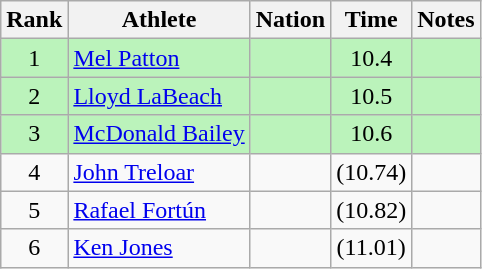<table class="wikitable sortable" style="text-align:center">
<tr>
<th>Rank</th>
<th>Athlete</th>
<th>Nation</th>
<th>Time</th>
<th>Notes</th>
</tr>
<tr bgcolor=#bbf3bb>
<td>1</td>
<td align=left><a href='#'>Mel Patton</a></td>
<td align=left></td>
<td>10.4</td>
<td></td>
</tr>
<tr bgcolor=#bbf3bb>
<td>2</td>
<td align=left><a href='#'>Lloyd LaBeach</a></td>
<td align=left></td>
<td>10.5</td>
<td></td>
</tr>
<tr bgcolor=#bbf3bb>
<td>3</td>
<td align=left><a href='#'>McDonald Bailey</a></td>
<td align=left></td>
<td>10.6</td>
<td></td>
</tr>
<tr>
<td>4</td>
<td align=left><a href='#'>John Treloar</a></td>
<td align=left></td>
<td>(10.74)</td>
<td></td>
</tr>
<tr>
<td>5</td>
<td align=left><a href='#'>Rafael Fortún</a></td>
<td align=left></td>
<td>(10.82)</td>
<td></td>
</tr>
<tr>
<td>6</td>
<td align=left><a href='#'>Ken Jones</a></td>
<td align=left></td>
<td>(11.01)</td>
<td></td>
</tr>
</table>
